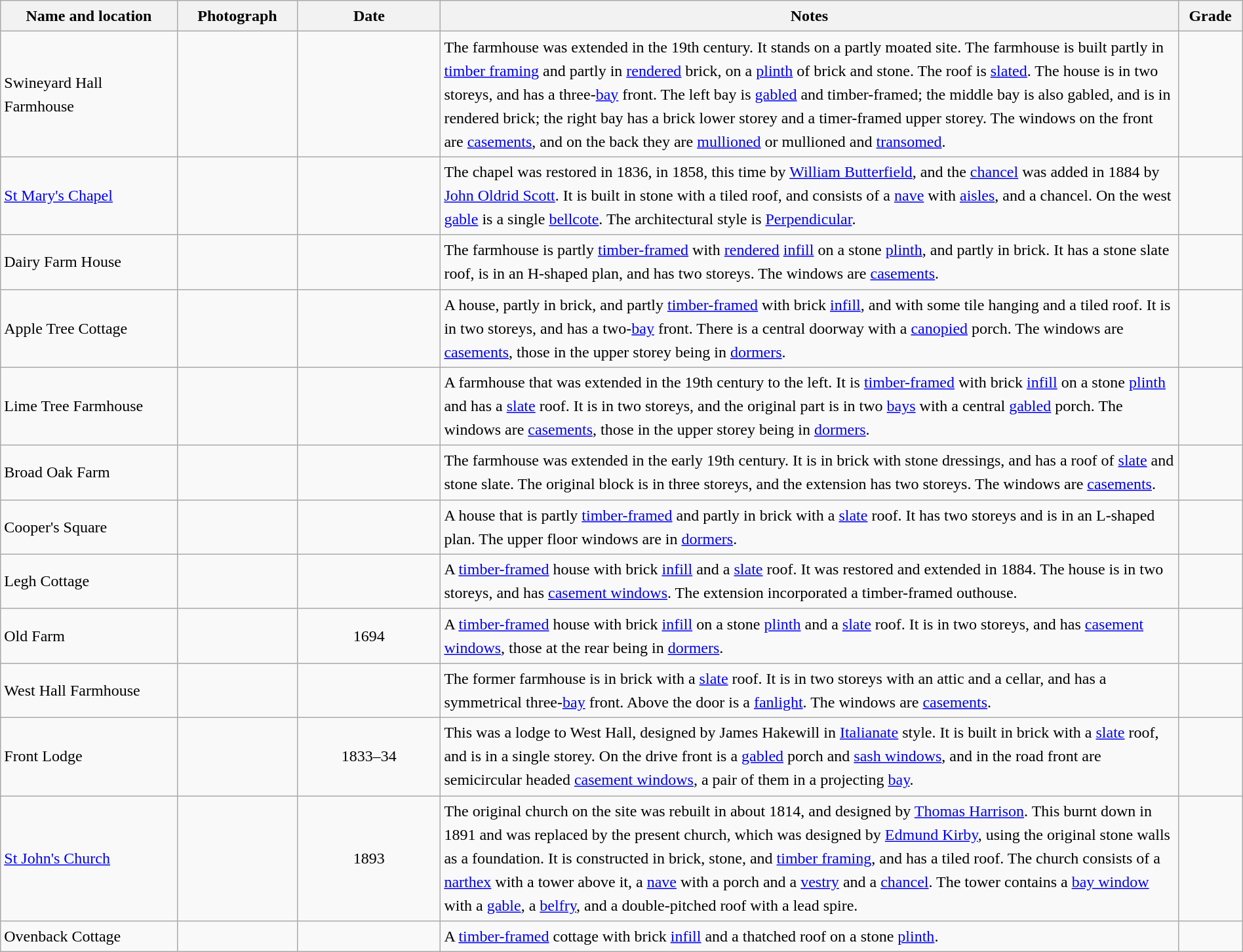<table class="wikitable sortable plainrowheaders" style="width:100%;border:0px;text-align:left;line-height:150%;">
<tr>
<th scope="col" style="width:150px">Name and location</th>
<th scope="col" style="width:100px" class="unsortable">Photograph</th>
<th scope="col" style="width:120px">Date</th>
<th scope="col" style="width:650px" class="unsortable">Notes</th>
<th scope="col" style="width:50px">Grade</th>
</tr>
<tr>
<td>Swineyard Hall Farmhouse<br><small></small></td>
<td></td>
<td align="center"></td>
<td>The farmhouse was extended in the 19th century. It stands on a partly moated site. The farmhouse is built partly in <a href='#'>timber framing</a> and partly in <a href='#'>rendered</a> brick, on a <a href='#'>plinth</a> of brick and stone. The roof is <a href='#'>slated</a>. The house is in two storeys, and has a three-<a href='#'>bay</a> front. The left bay is <a href='#'>gabled</a> and timber-framed; the middle bay is also gabled, and is in rendered brick; the right bay has a brick lower storey and a timer-framed upper storey. The windows on the front are <a href='#'>casements</a>, and on the back they are <a href='#'>mullioned</a> or mullioned and <a href='#'>transomed</a>.</td>
<td align="center" ></td>
</tr>
<tr>
<td><a href='#'>St Mary's Chapel</a><br><small></small></td>
<td></td>
<td align="center"></td>
<td>The chapel was restored in 1836, in 1858, this time by <a href='#'>William Butterfield</a>, and the <a href='#'>chancel</a> was added in 1884 by <a href='#'>John Oldrid Scott</a>. It is built in stone with a tiled roof, and consists of a <a href='#'>nave</a> with <a href='#'>aisles</a>, and a chancel. On the west <a href='#'>gable</a> is a single <a href='#'>bellcote</a>. The architectural style is <a href='#'>Perpendicular</a>.</td>
<td align="center" ></td>
</tr>
<tr>
<td>Dairy Farm House<br><small></small></td>
<td></td>
<td align="center"></td>
<td>The farmhouse is partly <a href='#'>timber-framed</a> with <a href='#'>rendered</a> <a href='#'>infill</a> on a stone <a href='#'>plinth</a>, and partly in brick. It has a stone slate roof, is in an H-shaped plan, and has two storeys.  The windows are <a href='#'>casements</a>.</td>
<td align="center" ></td>
</tr>
<tr>
<td>Apple Tree Cottage<br><small></small></td>
<td></td>
<td align="center"></td>
<td>A house, partly in brick, and partly <a href='#'>timber-framed</a> with brick <a href='#'>infill</a>, and with some tile hanging and a tiled roof. It is in two storeys, and has a two-<a href='#'>bay</a> front. There is a central doorway with a <a href='#'>canopied</a> porch. The windows are <a href='#'>casements</a>, those in the upper storey being in <a href='#'>dormers</a>.</td>
<td align="center" ></td>
</tr>
<tr>
<td>Lime Tree Farmhouse<br><small></small></td>
<td></td>
<td align="center"></td>
<td>A farmhouse that was extended in the 19th century to the left. It is <a href='#'>timber-framed</a> with brick <a href='#'>infill</a> on a stone <a href='#'>plinth</a> and has a <a href='#'>slate</a> roof. It is in two storeys, and the original part is in two <a href='#'>bays</a> with a central <a href='#'>gabled</a> porch. The windows are <a href='#'>casements</a>, those in the upper storey being in <a href='#'>dormers</a>.</td>
<td align="center" ></td>
</tr>
<tr>
<td>Broad Oak Farm<br><small></small></td>
<td></td>
<td align="center"></td>
<td>The farmhouse was extended in the early 19th century. It is in brick with stone dressings, and has a roof of <a href='#'>slate</a> and stone slate. The original block is in three storeys, and the extension has two storeys. The windows are <a href='#'>casements</a>.</td>
<td align="center" ></td>
</tr>
<tr>
<td>Cooper's Square<br><small></small></td>
<td></td>
<td align="center"></td>
<td>A house that is partly <a href='#'>timber-framed</a> and partly in brick with a <a href='#'>slate</a> roof. It has two storeys and is in an L-shaped plan. The upper floor windows are in <a href='#'>dormers</a>.</td>
<td align="center" ></td>
</tr>
<tr>
<td>Legh Cottage<br><small></small></td>
<td></td>
<td align="center"></td>
<td>A <a href='#'>timber-framed</a> house with brick <a href='#'>infill</a> and a <a href='#'>slate</a> roof. It was restored and extended in 1884. The house is in two storeys, and has <a href='#'>casement windows</a>. The extension incorporated a timber-framed outhouse.</td>
<td align="center" ></td>
</tr>
<tr>
<td>Old Farm<br><small></small></td>
<td></td>
<td align="center">1694</td>
<td>A <a href='#'>timber-framed</a> house with brick <a href='#'>infill</a> on a stone <a href='#'>plinth</a> and a <a href='#'>slate</a> roof. It is in two storeys, and has <a href='#'>casement windows</a>, those at the rear being in <a href='#'>dormers</a>.</td>
<td align="center" ></td>
</tr>
<tr>
<td>West Hall Farmhouse<br><small></small></td>
<td></td>
<td align="center"></td>
<td>The former farmhouse is in brick with a <a href='#'>slate</a> roof. It is in two storeys with an attic and a cellar, and has a symmetrical three-<a href='#'>bay</a> front. Above the door is a <a href='#'>fanlight</a>. The windows are <a href='#'>casements</a>.</td>
<td align="center" ></td>
</tr>
<tr>
<td>Front Lodge<br><small></small></td>
<td></td>
<td align="center">1833–34</td>
<td>This was a lodge to West Hall, designed by James Hakewill in <a href='#'>Italianate</a> style. It is built in brick with a <a href='#'>slate</a> roof, and is in a single storey. On the drive front is a <a href='#'>gabled</a> porch and <a href='#'>sash windows</a>, and in the road front are semicircular headed <a href='#'>casement windows</a>, a pair of them in a projecting <a href='#'>bay</a>.</td>
<td align="center" ></td>
</tr>
<tr>
<td><a href='#'>St John's Church</a><br><small></small></td>
<td></td>
<td align="center">1893</td>
<td>The original church on the site was rebuilt in about 1814, and designed by <a href='#'>Thomas Harrison</a>. This burnt down in 1891 and was replaced by the present church, which was designed by <a href='#'>Edmund Kirby</a>, using the original stone walls as a foundation. It is constructed in brick, stone, and <a href='#'>timber framing</a>, and has a tiled roof. The church consists of a <a href='#'>narthex</a> with a tower above it, a <a href='#'>nave</a> with a porch and a <a href='#'>vestry</a> and a <a href='#'>chancel</a>. The tower contains a <a href='#'>bay window</a> with a <a href='#'>gable</a>, a <a href='#'>belfry</a>, and a double-pitched roof with a lead spire.</td>
<td align="center" ></td>
</tr>
<tr>
<td>Ovenback Cottage<br><small></small></td>
<td></td>
<td align="center"></td>
<td>A <a href='#'>timber-framed</a> cottage with brick <a href='#'>infill</a> and a thatched roof on a stone <a href='#'>plinth</a>.</td>
<td align="center" ></td>
</tr>
<tr>
</tr>
</table>
